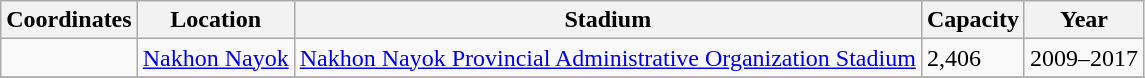<table class="wikitable sortable">
<tr>
<th>Coordinates</th>
<th>Location</th>
<th>Stadium</th>
<th>Capacity</th>
<th>Year</th>
</tr>
<tr>
<td></td>
<td><a href='#'>Nakhon Nayok</a></td>
<td><a href='#'>Nakhon Nayok Provincial Administrative Organization Stadium</a></td>
<td>2,406</td>
<td>2009–2017</td>
</tr>
<tr>
</tr>
</table>
